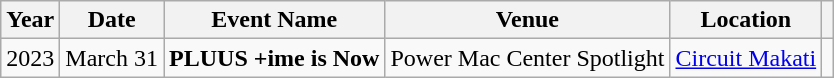<table class="wikitable">
<tr>
<th>Year</th>
<th>Date</th>
<th>Event Name</th>
<th>Venue</th>
<th>Location</th>
<th></th>
</tr>
<tr>
<td>2023</td>
<td>March 31</td>
<td><strong>PLUUS +ime is Now</strong></td>
<td>Power Mac Center Spotlight</td>
<td><a href='#'>Circuit Makati</a></td>
<td></td>
</tr>
</table>
